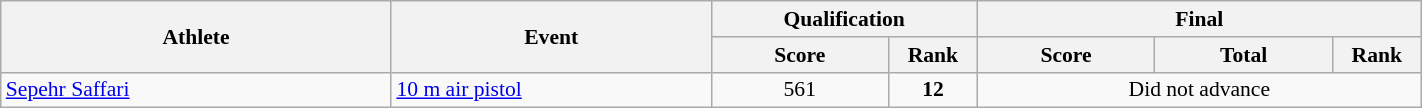<table class="wikitable" width="75%" style="text-align:center; font-size:90%">
<tr>
<th rowspan="2" width="22%">Athlete</th>
<th rowspan="2" width="18%">Event</th>
<th colspan="2">Qualification</th>
<th colspan="3">Final</th>
</tr>
<tr>
<th width="10%">Score</th>
<th width="5%">Rank</th>
<th width="10%">Score</th>
<th width="10%">Total</th>
<th width="5%">Rank</th>
</tr>
<tr>
<td align="left"><a href='#'>Sepehr Saffari</a></td>
<td align="left"><a href='#'>10 m air pistol</a></td>
<td>561</td>
<td><strong>12</strong></td>
<td colspan=3 align=center>Did not advance</td>
</tr>
</table>
